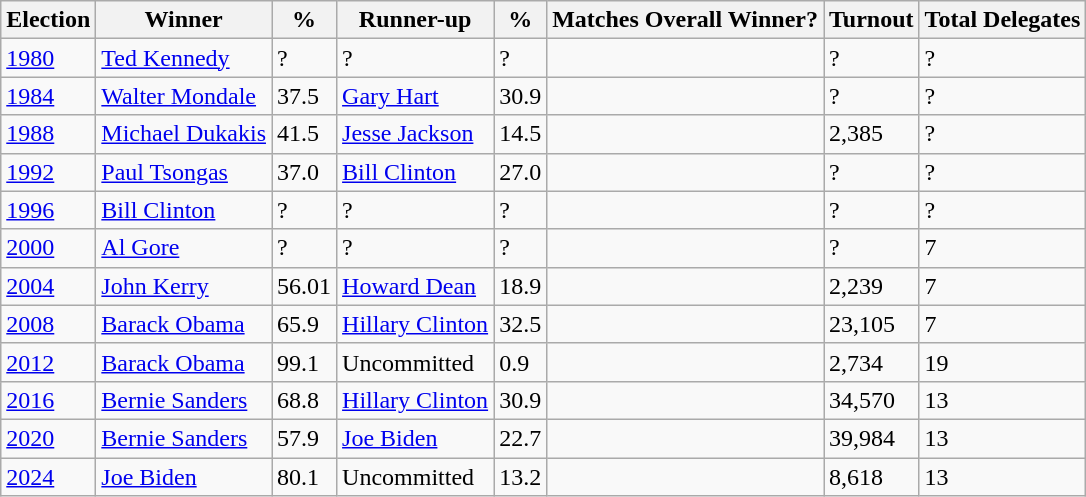<table class="wikitable sortable">
<tr>
<th>Election</th>
<th>Winner</th>
<th>%</th>
<th>Runner-up</th>
<th>%</th>
<th>Matches Overall Winner?</th>
<th>Turnout</th>
<th>Total Delegates</th>
</tr>
<tr>
<td><a href='#'>1980</a></td>
<td><a href='#'>Ted Kennedy</a></td>
<td>?</td>
<td>?</td>
<td>?</td>
<td></td>
<td>?</td>
<td>?</td>
</tr>
<tr>
<td><a href='#'>1984</a></td>
<td><a href='#'>Walter Mondale</a></td>
<td>37.5</td>
<td><a href='#'>Gary Hart</a></td>
<td>30.9</td>
<td></td>
<td>?</td>
<td>?</td>
</tr>
<tr>
<td><a href='#'>1988</a></td>
<td><a href='#'>Michael Dukakis</a></td>
<td>41.5</td>
<td><a href='#'>Jesse Jackson</a></td>
<td>14.5</td>
<td></td>
<td>2,385</td>
<td>?</td>
</tr>
<tr>
<td><a href='#'>1992</a></td>
<td><a href='#'>Paul Tsongas</a></td>
<td>37.0</td>
<td><a href='#'>Bill Clinton</a></td>
<td>27.0</td>
<td></td>
<td>?</td>
<td>?</td>
</tr>
<tr>
<td><a href='#'>1996</a></td>
<td><a href='#'>Bill Clinton</a></td>
<td>?</td>
<td>?</td>
<td>?</td>
<td></td>
<td>?</td>
<td>?</td>
</tr>
<tr>
<td><a href='#'>2000</a></td>
<td><a href='#'>Al Gore</a></td>
<td>?</td>
<td>?</td>
<td>?</td>
<td></td>
<td>?</td>
<td>7</td>
</tr>
<tr>
<td><a href='#'>2004</a></td>
<td><a href='#'>John Kerry</a></td>
<td>56.01</td>
<td><a href='#'>Howard Dean</a></td>
<td>18.9</td>
<td></td>
<td>2,239</td>
<td>7</td>
</tr>
<tr>
<td><a href='#'>2008</a></td>
<td><a href='#'>Barack Obama</a></td>
<td>65.9</td>
<td><a href='#'>Hillary Clinton</a></td>
<td>32.5</td>
<td></td>
<td>23,105</td>
<td>7</td>
</tr>
<tr>
<td><a href='#'>2012</a></td>
<td><a href='#'>Barack Obama</a></td>
<td>99.1</td>
<td>Uncommitted</td>
<td>0.9</td>
<td></td>
<td>2,734</td>
<td>19</td>
</tr>
<tr>
<td><a href='#'>2016</a></td>
<td><a href='#'>Bernie Sanders</a></td>
<td>68.8</td>
<td><a href='#'>Hillary Clinton</a></td>
<td>30.9</td>
<td></td>
<td>34,570</td>
<td>13</td>
</tr>
<tr>
<td><a href='#'>2020</a></td>
<td><a href='#'>Bernie Sanders</a></td>
<td>57.9</td>
<td><a href='#'>Joe Biden</a></td>
<td>22.7</td>
<td></td>
<td>39,984</td>
<td>13</td>
</tr>
<tr>
<td><a href='#'>2024</a></td>
<td><a href='#'>Joe Biden</a></td>
<td>80.1</td>
<td>Uncommitted</td>
<td>13.2</td>
<td></td>
<td>8,618</td>
<td>13</td>
</tr>
</table>
